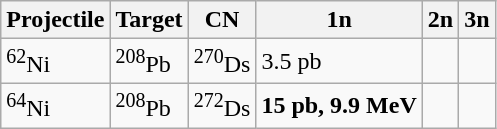<table class="wikitable">
<tr>
<th>Projectile</th>
<th>Target</th>
<th>CN</th>
<th>1n</th>
<th>2n</th>
<th>3n</th>
</tr>
<tr>
<td><sup>62</sup>Ni</td>
<td><sup>208</sup>Pb</td>
<td><sup>270</sup>Ds</td>
<td>3.5 pb</td>
<td></td>
<td></td>
</tr>
<tr>
<td><sup>64</sup>Ni</td>
<td><sup>208</sup>Pb</td>
<td><sup>272</sup>Ds</td>
<td><strong>15 pb, 9.9 MeV</strong></td>
<td></td>
<td></td>
</tr>
</table>
